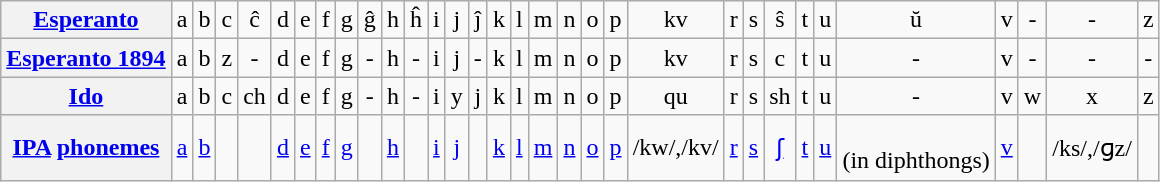<table class="wikitable" style="text-align:center; table-layout:fixed">
<tr>
<th><a href='#'>Esperanto</a></th>
<td>a</td>
<td>b</td>
<td>c</td>
<td>ĉ</td>
<td>d</td>
<td>e</td>
<td>f</td>
<td>g</td>
<td>ĝ</td>
<td>h</td>
<td>ĥ</td>
<td>i</td>
<td>j</td>
<td>ĵ</td>
<td>k</td>
<td>l</td>
<td>m</td>
<td>n</td>
<td>o</td>
<td>p</td>
<td>kv</td>
<td>r</td>
<td>s</td>
<td>ŝ</td>
<td>t</td>
<td>u</td>
<td>ŭ</td>
<td>v</td>
<td>-</td>
<td>-</td>
<td>z</td>
</tr>
<tr>
<th><a href='#'>Esperanto 1894</a></th>
<td>a</td>
<td>b</td>
<td>z</td>
<td>-</td>
<td>d</td>
<td>e</td>
<td>f</td>
<td>g</td>
<td>-</td>
<td>h</td>
<td>-</td>
<td>i</td>
<td>j</td>
<td>-</td>
<td>k</td>
<td>l</td>
<td>m</td>
<td>n</td>
<td>o</td>
<td>p</td>
<td>kv</td>
<td>r</td>
<td>s</td>
<td>c</td>
<td>t</td>
<td>u</td>
<td>-</td>
<td>v</td>
<td>-</td>
<td>-</td>
<td>-</td>
</tr>
<tr>
<th><a href='#'>Ido</a></th>
<td>a</td>
<td>b</td>
<td>c</td>
<td>ch</td>
<td>d</td>
<td>e</td>
<td>f</td>
<td>g</td>
<td>-</td>
<td>h</td>
<td>-</td>
<td>i</td>
<td>y</td>
<td>j</td>
<td>k</td>
<td>l</td>
<td>m</td>
<td>n</td>
<td>o</td>
<td>p</td>
<td>qu</td>
<td>r</td>
<td>s</td>
<td>sh</td>
<td>t</td>
<td>u</td>
<td>-</td>
<td>v</td>
<td>w</td>
<td>x</td>
<td>z</td>
</tr>
<tr>
<th><a href='#'>IPA</a> <a href='#'>phonemes</a></th>
<td><a href='#'>a</a></td>
<td><a href='#'>b</a></td>
<td></td>
<td></td>
<td><a href='#'>d</a></td>
<td><a href='#'>e</a></td>
<td><a href='#'>f</a></td>
<td><a href='#'>g</a></td>
<td></td>
<td><a href='#'>h</a></td>
<td></td>
<td><a href='#'>i</a></td>
<td><a href='#'>j</a></td>
<td></td>
<td><a href='#'>k</a></td>
<td><a href='#'>l</a></td>
<td><a href='#'>m</a></td>
<td><a href='#'>n</a></td>
<td><a href='#'>o</a></td>
<td><a href='#'>p</a></td>
<td>/kw/,/kv/</td>
<td><a href='#'>r</a></td>
<td><a href='#'>s</a></td>
<td><a href='#'>ʃ</a></td>
<td><a href='#'>t</a></td>
<td><a href='#'>u</a></td>
<td><br>(in diphthongs)</td>
<td><a href='#'>v</a></td>
<td></td>
<td>/ks/,/ɡz/</td>
<td></td>
</tr>
</table>
